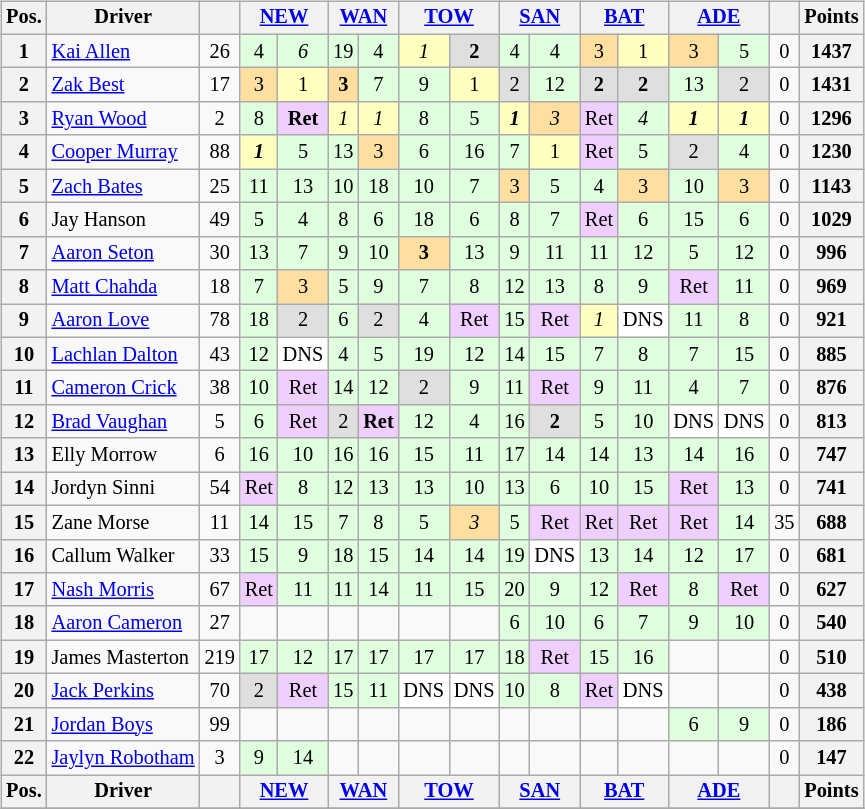<table>
<tr>
<td style="vertical-align:top; text-align:center"><br><table class="wikitable" style="font-size: 85%; text-align: center">
<tr>
<th>Pos.</th>
<th>Driver</th>
<th></th>
<th colspan="2"><a href='#'>NEW</a><br></th>
<th colspan="2"><a href='#'>WAN</a><br></th>
<th colspan="2"><a href='#'>TOW</a><br></th>
<th colspan="2"><a href='#'>SAN</a><br></th>
<th colspan="2"><a href='#'>BAT</a><br></th>
<th colspan="2"><a href='#'>ADE</a><br></th>
<th></th>
<th>Points</th>
</tr>
<tr>
<th>1</th>
<td align="left"> <a href='#'>Kai Allen</a></td>
<td>26</td>
<td style="background:#dfffdf">4</td>
<td style="background:#dfffdf"><em>6</em></td>
<td style="background:#dfffdf">19</td>
<td style="background:#dfffdf">4</td>
<td style="background:#ffffbf"><em>1</em></td>
<td style="background:#dfdfdf"><strong>2</strong></td>
<td style="background:#dfffdf">4</td>
<td style="background:#dfffdf">4</td>
<td style="background:#ffdf9f">3</td>
<td style="background:#ffffbf">1</td>
<td style="background:#ffdf9f">3</td>
<td style="background:#dfffdf">5</td>
<td>0</td>
<th>1437</th>
</tr>
<tr>
<th>2</th>
<td align="left"> <a href='#'>Zak Best</a></td>
<td>17</td>
<td style="background:#ffdf9f">3</td>
<td style="background:#ffffbf">1</td>
<td style="background:#ffdf9f"><strong>3</strong></td>
<td style="background:#dfffdf">7</td>
<td style="background:#dfffdf">9</td>
<td style="background:#ffffbf">1</td>
<td style="background:#dfdfdf">2</td>
<td style="background:#dfffdf">12</td>
<td style="background:#dfdfdf"><strong>2</strong></td>
<td style="background:#dfdfdf"><strong>2</strong></td>
<td style="background:#dfffdf">13</td>
<td style="background:#dfdfdf">2</td>
<td>0</td>
<th>1431</th>
</tr>
<tr>
<th>3</th>
<td align="left"> <a href='#'>Ryan Wood</a></td>
<td>2</td>
<td style="background:#dfffdf">8</td>
<td style="background:#efcfff"><strong>Ret</strong></td>
<td style="background:#ffffbf"><em>1</em></td>
<td style="background:#ffffbf"><em>1</em></td>
<td style="background:#dfffdf">8</td>
<td style="background:#dfffdf">5</td>
<td style="background:#ffffbf"><strong><em>1</em></strong></td>
<td style="background:#ffdf9f"><em>3</em></td>
<td style="background:#efcfff">Ret</td>
<td style="background:#dfffdf"><em>4</em></td>
<td style="background:#ffffbf"><strong><em>1</em></strong></td>
<td style="background:#ffffbf"><strong><em>1</em></strong></td>
<td>0</td>
<th>1296</th>
</tr>
<tr>
<th>4</th>
<td align="left"> <a href='#'>Cooper Murray</a></td>
<td>88</td>
<td style="background:#ffffbf"><strong><em>1</em></strong></td>
<td style="background:#dfffdf">5</td>
<td style="background:#dfffdf">13</td>
<td style="background:#ffdf9f">3</td>
<td style="background:#dfffdf">6</td>
<td style="background:#dfffdf">16</td>
<td style="background:#dfffdf">7</td>
<td style="background:#ffffbf">1</td>
<td style="background:#efcfff">Ret</td>
<td style="background:#dfffdf">5</td>
<td style="background:#dfdfdf">2</td>
<td style="background:#dfffdf">4</td>
<td>0</td>
<th>1230</th>
</tr>
<tr>
<th>5</th>
<td align="left"> <a href='#'>Zach Bates</a></td>
<td>25</td>
<td style="background:#dfffdf">11</td>
<td style="background:#dfffdf">13</td>
<td style="background:#dfffdf">10</td>
<td style="background:#dfffdf">18</td>
<td style="background:#dfffdf">10</td>
<td style="background:#dfffdf">7</td>
<td style="background:#ffdf9f">3</td>
<td style="background:#dfffdf">5</td>
<td style="background:#dfffdf">4</td>
<td style="background:#ffdf9f">3</td>
<td style="background:#dfffdf">10</td>
<td style="background:#ffdf9f">3</td>
<td>0</td>
<th>1143</th>
</tr>
<tr>
<th>6</th>
<td align="left"> Jay Hanson</td>
<td>49</td>
<td style="background:#dfffdf">5</td>
<td style="background:#dfffdf">4</td>
<td style="background:#dfffdf">8</td>
<td style="background:#dfffdf">6</td>
<td style="background:#dfffdf">18</td>
<td style="background:#dfffdf">6</td>
<td style="background:#dfffdf">8</td>
<td style="background:#dfffdf">7</td>
<td style="background:#efcfff">Ret</td>
<td style="background:#dfffdf">6</td>
<td style="background:#dfffdf">15</td>
<td style="background:#dfffdf">6</td>
<td>0</td>
<th>1029</th>
</tr>
<tr>
<th>7</th>
<td align="left"> <a href='#'>Aaron Seton</a></td>
<td>30</td>
<td style="background:#dfffdf">13</td>
<td style="background:#dfffdf">7</td>
<td style="background:#dfffdf">9</td>
<td style="background:#dfffdf">10</td>
<td style="background:#ffdf9f"><strong>3</strong></td>
<td style="background:#dfffdf">13</td>
<td style="background:#dfffdf">9</td>
<td style="background:#dfffdf">11</td>
<td style="background:#dfffdf">11</td>
<td style="background:#dfffdf">12</td>
<td style="background:#dfffdf">5</td>
<td style="background:#dfffdf">12</td>
<td>0</td>
<th>996</th>
</tr>
<tr>
<th>8</th>
<td align="left"> <a href='#'>Matt Chahda</a></td>
<td>18</td>
<td style="background:#dfffdf">7</td>
<td style="background:#ffdf9f">3</td>
<td style="background:#dfffdf">5</td>
<td style="background:#dfffdf">9</td>
<td style="background:#dfffdf">7</td>
<td style="background:#dfffdf">8</td>
<td style="background:#dfffdf">12</td>
<td style="background:#dfffdf">13</td>
<td style="background:#dfffdf">8</td>
<td style="background:#dfffdf">9</td>
<td style="background:#efcfff">Ret</td>
<td style="background:#dfffdf">11</td>
<td>0</td>
<th>969</th>
</tr>
<tr>
<th>9</th>
<td align="left"> <a href='#'>Aaron Love</a></td>
<td>78</td>
<td style="background:#dfffdf">18</td>
<td style="background:#dfdfdf">2</td>
<td style="background:#dfffdf">6</td>
<td style="background:#dfdfdf">2</td>
<td style="background:#dfffdf">4</td>
<td style="background:#efcfff">Ret</td>
<td style="background:#dfffdf">15</td>
<td style="background:#efcfff">Ret</td>
<td style="background:#ffffbf"><em>1</em></td>
<td style="background:#ffffff">DNS</td>
<td style="background:#dfffdf">11</td>
<td style="background:#dfffdf">8</td>
<td>0</td>
<th>921</th>
</tr>
<tr>
<th>10</th>
<td align="left"> <a href='#'>Lachlan Dalton</a></td>
<td>43</td>
<td style="background:#dfffdf">12</td>
<td style="background:#ffffff">DNS</td>
<td style="background:#dfffdf">4</td>
<td style="background:#dfffdf">5</td>
<td style="background:#dfffdf">19</td>
<td style="background:#dfffdf">12</td>
<td style="background:#dfffdf">14</td>
<td style="background:#dfffdf">15</td>
<td style="background:#dfffdf">7</td>
<td style="background:#dfffdf">8</td>
<td style="background:#dfffdf">7</td>
<td style="background:#dfffdf">15</td>
<td>0</td>
<th>885</th>
</tr>
<tr>
<th>11</th>
<td align="left"> <a href='#'>Cameron Crick</a></td>
<td>38</td>
<td style="background:#dfffdf">10</td>
<td style="background:#efcfff">Ret</td>
<td style="background:#dfffdf">14</td>
<td style="background:#dfffdf">12</td>
<td style="background:#dfdfdf">2</td>
<td style="background:#dfffdf">9</td>
<td style="background:#dfffdf">11</td>
<td style="background:#efcfff">Ret</td>
<td style="background:#dfffdf">9</td>
<td style="background:#dfffdf">11</td>
<td style="background:#dfffdf">4</td>
<td style="background:#dfffdf">7</td>
<td>0</td>
<th>876</th>
</tr>
<tr>
<th>12</th>
<td align="left"> <a href='#'>Brad Vaughan</a></td>
<td>5</td>
<td style="background:#dfffdf">6</td>
<td style="background:#efcfff">Ret</td>
<td style="background:#dfdfdf">2</td>
<td style="background:#efcfff"><strong>Ret</strong></td>
<td style="background:#dfffdf">12</td>
<td style="background:#dfffdf">4</td>
<td style="background:#dfffdf">16</td>
<td style="background:#dfdfdf"><strong>2</strong></td>
<td style="background:#dfffdf">5</td>
<td style="background:#dfffdf">10</td>
<td style="background:#ffffff">DNS</td>
<td style="background:#ffffff">DNS</td>
<td>0</td>
<th>813</th>
</tr>
<tr>
<th>13</th>
<td align="left"> Elly Morrow</td>
<td>6</td>
<td style="background:#dfffdf">16</td>
<td style="background:#dfffdf">10</td>
<td style="background:#dfffdf">16</td>
<td style="background:#dfffdf">16</td>
<td style="background:#dfffdf">15</td>
<td style="background:#dfffdf">11</td>
<td style="background:#dfffdf">17</td>
<td style="background:#dfffdf">14</td>
<td style="background:#dfffdf">14</td>
<td style="background:#dfffdf">13</td>
<td style="background:#dfffdf">14</td>
<td style="background:#dfffdf">16</td>
<td>0</td>
<th>747</th>
</tr>
<tr>
<th>14</th>
<td align="left"> Jordyn Sinni</td>
<td>54</td>
<td style="background:#efcfff">Ret</td>
<td style="background:#dfffdf">8</td>
<td style="background:#dfffdf">12</td>
<td style="background:#dfffdf">13</td>
<td style="background:#dfffdf">13</td>
<td style="background:#dfffdf">10</td>
<td style="background:#dfffdf">13</td>
<td style="background:#dfffdf">6</td>
<td style="background:#dfffdf">10</td>
<td style="background:#dfffdf">15</td>
<td style="background:#efcfff">Ret</td>
<td style="background:#dfffdf">13</td>
<td>0</td>
<th>741</th>
</tr>
<tr>
<th>15</th>
<td align="left"> Zane Morse</td>
<td>11</td>
<td style=background:#dfffdf>14</td>
<td style=background:#dfffdf>15</td>
<td style=background:#dfffdf>7</td>
<td style=background:#dfffdf>8</td>
<td style=background:#dfffdf>5</td>
<td style=background:#ffdf9f><em>3</em></td>
<td style=background:#dfffdf>5</td>
<td style=background:#efcfff>Ret</td>
<td style=background:#efcfff>Ret</td>
<td style=background:#efcfff>Ret</td>
<td style=background:#efcfff>Ret</td>
<td style=background:#dfffdf>14</td>
<td>35</td>
<th>688</th>
</tr>
<tr>
<th>16</th>
<td align="left"> Callum Walker</td>
<td>33</td>
<td style="background:#dfffdf">15</td>
<td style="background:#dfffdf">9</td>
<td style="background:#dfffdf">18</td>
<td style="background:#dfffdf">15</td>
<td style="background:#dfffdf">14</td>
<td style="background:#dfffdf">14</td>
<td style="background:#dfffdf">19</td>
<td style="background:#ffffff">DNS</td>
<td style="background:#dfffdf">13</td>
<td style="background:#dfffdf">14</td>
<td style="background:#dfffdf">12</td>
<td style="background:#dfffdf">17</td>
<td>0</td>
<th>681</th>
</tr>
<tr>
<th>17</th>
<td align="left"> <a href='#'>Nash Morris</a></td>
<td>67</td>
<td style="background:#efcfff">Ret</td>
<td style="background:#dfffdf">11</td>
<td style="background:#dfffdf">11</td>
<td style="background:#dfffdf">14</td>
<td style="background:#dfffdf">11</td>
<td style="background:#dfffdf">15</td>
<td style="background:#dfffdf">20</td>
<td style="background:#dfffdf">9</td>
<td style="background:#dfffdf">12</td>
<td style="background:#efcfff">Ret</td>
<td style="background:#dfffdf">8</td>
<td style="background:#efcfff">Ret</td>
<td>0</td>
<th>627</th>
</tr>
<tr>
<th>18</th>
<td align="left"> <a href='#'>Aaron Cameron</a></td>
<td>27</td>
<td></td>
<td></td>
<td></td>
<td></td>
<td></td>
<td></td>
<td style="background:#dfffdf">6</td>
<td style="background:#dfffdf">10</td>
<td style="background:#dfffdf">6</td>
<td style="background:#dfffdf">7</td>
<td style="background:#dfffdf">9</td>
<td style="background:#dfffdf">10</td>
<td>0</td>
<th>540</th>
</tr>
<tr>
<th>19</th>
<td align="left" nowrap> James Masterton</td>
<td>219</td>
<td style="background:#dfffdf">17</td>
<td style="background:#dfffdf">12</td>
<td style="background:#dfffdf">17</td>
<td style="background:#dfffdf">17</td>
<td style="background:#dfffdf">17</td>
<td style="background:#dfffdf">17</td>
<td style="background:#dfffdf">18</td>
<td style="background:#efcfff">Ret</td>
<td style="background:#dfffdf">15</td>
<td style="background:#dfffdf">16</td>
<td></td>
<td></td>
<td>0</td>
<th>510</th>
</tr>
<tr>
<th>20</th>
<td align="left"> <a href='#'>Jack Perkins</a></td>
<td>70</td>
<td style="background:#dfdfdf">2</td>
<td style="background:#efcfff">Ret</td>
<td style="background:#dfffdf">15</td>
<td style="background:#dfffdf">11</td>
<td style="background:#ffffff">DNS</td>
<td style="background:#ffffff">DNS</td>
<td style="background:#dfffdf">10</td>
<td style="background:#dfffdf">8</td>
<td style="background:#efcfff">Ret</td>
<td style="background:#ffffff">DNS</td>
<td></td>
<td></td>
<td>0</td>
<th>438</th>
</tr>
<tr>
<th>21</th>
<td align="left"> <a href='#'>Jordan Boys</a></td>
<td>99</td>
<td></td>
<td></td>
<td></td>
<td></td>
<td></td>
<td></td>
<td></td>
<td></td>
<td></td>
<td></td>
<td style="background:#dfffdf">6</td>
<td style="background:#dfffdf">9</td>
<td>0</td>
<th>186</th>
</tr>
<tr>
<th>22</th>
<td align="left" nowrap> <a href='#'>Jaylyn Robotham</a></td>
<td>3</td>
<td style="background:#dfffdf">9</td>
<td style="background:#dfffdf">14</td>
<td></td>
<td></td>
<td></td>
<td></td>
<td></td>
<td></td>
<td></td>
<td></td>
<td></td>
<td></td>
<td>0</td>
<th>147</th>
</tr>
<tr>
<th>Pos.</th>
<th>Driver</th>
<th></th>
<th colspan="2"><a href='#'>NEW</a><br></th>
<th colspan="2"><a href='#'>WAN</a><br></th>
<th colspan="2"><a href='#'>TOW</a><br></th>
<th colspan="2"><a href='#'>SAN</a><br></th>
<th colspan="2"><a href='#'>BAT</a><br></th>
<th colspan="2"><a href='#'>ADE</a><br></th>
<th></th>
<th>Points</th>
</tr>
<tr>
</tr>
</table>
</td>
<td style="vertical-align:top;"><br></td>
</tr>
</table>
